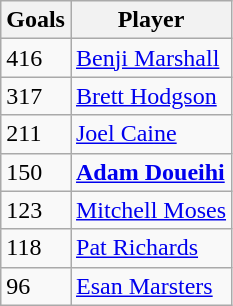<table class="wikitable" style="text-align:left;">
<tr>
<th>Goals</th>
<th>Player</th>
</tr>
<tr>
<td>416</td>
<td style="text-align:left;"><a href='#'>Benji Marshall</a></td>
</tr>
<tr>
<td>317</td>
<td style="text-align:left;"><a href='#'>Brett Hodgson</a></td>
</tr>
<tr>
<td>211</td>
<td style="text-align:left;"><a href='#'>Joel Caine</a></td>
</tr>
<tr>
<td>150</td>
<td style="text-align:left;"><strong><a href='#'>Adam Doueihi</a></strong></td>
</tr>
<tr>
<td>123</td>
<td style="text-align:left;"><a href='#'>Mitchell Moses</a></td>
</tr>
<tr>
<td>118</td>
<td style="text-align:left;"><a href='#'>Pat Richards</a></td>
</tr>
<tr>
<td>96</td>
<td style="text-align:left;"><a href='#'>Esan Marsters</a></td>
</tr>
</table>
